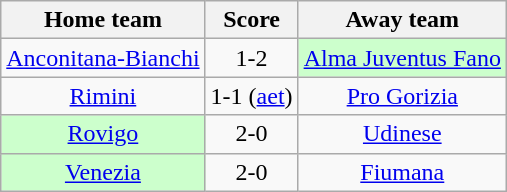<table class="wikitable" style="text-align: center">
<tr>
<th>Home team</th>
<th>Score</th>
<th>Away team</th>
</tr>
<tr>
<td><a href='#'>Anconitana-Bianchi</a></td>
<td>1-2</td>
<td bgcolor="ccffcc"><a href='#'>Alma Juventus Fano</a></td>
</tr>
<tr>
<td><a href='#'>Rimini</a></td>
<td>1-1 (<a href='#'>aet</a>)</td>
<td><a href='#'>Pro Gorizia</a></td>
</tr>
<tr>
<td bgcolor="ccffcc"><a href='#'>Rovigo</a></td>
<td>2-0</td>
<td><a href='#'>Udinese</a></td>
</tr>
<tr>
<td bgcolor="ccffcc"><a href='#'>Venezia</a></td>
<td>2-0</td>
<td><a href='#'>Fiumana</a></td>
</tr>
</table>
